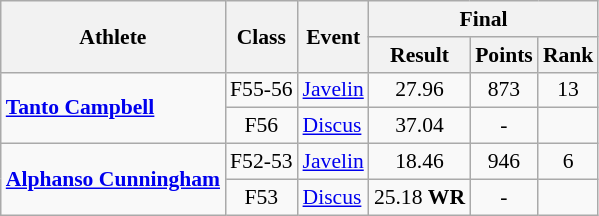<table class=wikitable style="font-size:90%">
<tr>
<th rowspan="2">Athlete</th>
<th rowspan="2">Class</th>
<th rowspan="2">Event</th>
<th colspan="3">Final</th>
</tr>
<tr>
<th>Result</th>
<th>Points</th>
<th>Rank</th>
</tr>
<tr>
<td rowspan="2"><strong><a href='#'>Tanto Campbell</a></strong></td>
<td style="text-align:center;">F55-56</td>
<td><a href='#'>Javelin</a></td>
<td style="text-align:center;">27.96</td>
<td style="text-align:center;">873</td>
<td style="text-align:center;">13</td>
</tr>
<tr>
<td style="text-align:center;">F56</td>
<td><a href='#'>Discus</a></td>
<td style="text-align:center;">37.04</td>
<td style="text-align:center;">-</td>
<td style="text-align:center;"></td>
</tr>
<tr>
<td rowspan="2"><strong><a href='#'>Alphanso Cunningham</a></strong></td>
<td style="text-align:center;">F52-53</td>
<td><a href='#'>Javelin</a></td>
<td style="text-align:center;">18.46</td>
<td style="text-align:center;">946</td>
<td style="text-align:center;">6</td>
</tr>
<tr>
<td style="text-align:center;">F53</td>
<td><a href='#'>Discus</a></td>
<td style="text-align:center;">25.18 <strong>WR</strong></td>
<td style="text-align:center;">-</td>
<td style="text-align:center;"></td>
</tr>
</table>
